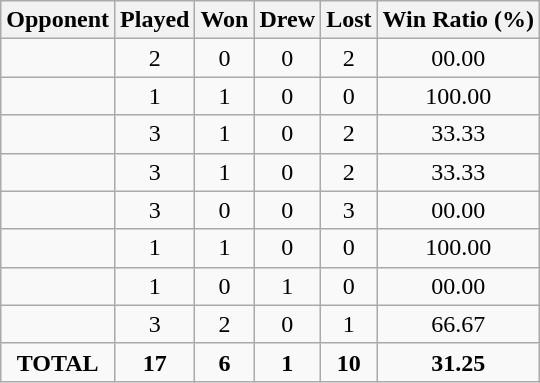<table class="wikitable">
<tr>
<th>Opponent</th>
<th>Played</th>
<th>Won</th>
<th>Drew</th>
<th>Lost</th>
<th>Win Ratio (%)</th>
</tr>
<tr align=center>
<td align=left></td>
<td>2</td>
<td>0</td>
<td>0</td>
<td>2</td>
<td>00.00</td>
</tr>
<tr align=center>
<td align=left></td>
<td>1</td>
<td>1</td>
<td>0</td>
<td>0</td>
<td>100.00</td>
</tr>
<tr align=center>
<td align=left></td>
<td>3</td>
<td>1</td>
<td>0</td>
<td>2</td>
<td>33.33</td>
</tr>
<tr align=center>
<td align=left></td>
<td>3</td>
<td>1</td>
<td>0</td>
<td>2</td>
<td>33.33</td>
</tr>
<tr align=center>
<td align=left></td>
<td>3</td>
<td>0</td>
<td>0</td>
<td>3</td>
<td>00.00</td>
</tr>
<tr align=center>
<td align=left></td>
<td>1</td>
<td>1</td>
<td>0</td>
<td>0</td>
<td>100.00</td>
</tr>
<tr align=center>
<td align=left></td>
<td>1</td>
<td>0</td>
<td>1</td>
<td>0</td>
<td>00.00</td>
</tr>
<tr align=center>
<td align=left></td>
<td>3</td>
<td>2</td>
<td>0</td>
<td>1</td>
<td>66.67</td>
</tr>
<tr align=center>
<td><strong>TOTAL</strong></td>
<td><strong>17</strong></td>
<td><strong>6</strong></td>
<td><strong>1</strong></td>
<td><strong>10</strong></td>
<td><strong>31.25</strong></td>
</tr>
</table>
